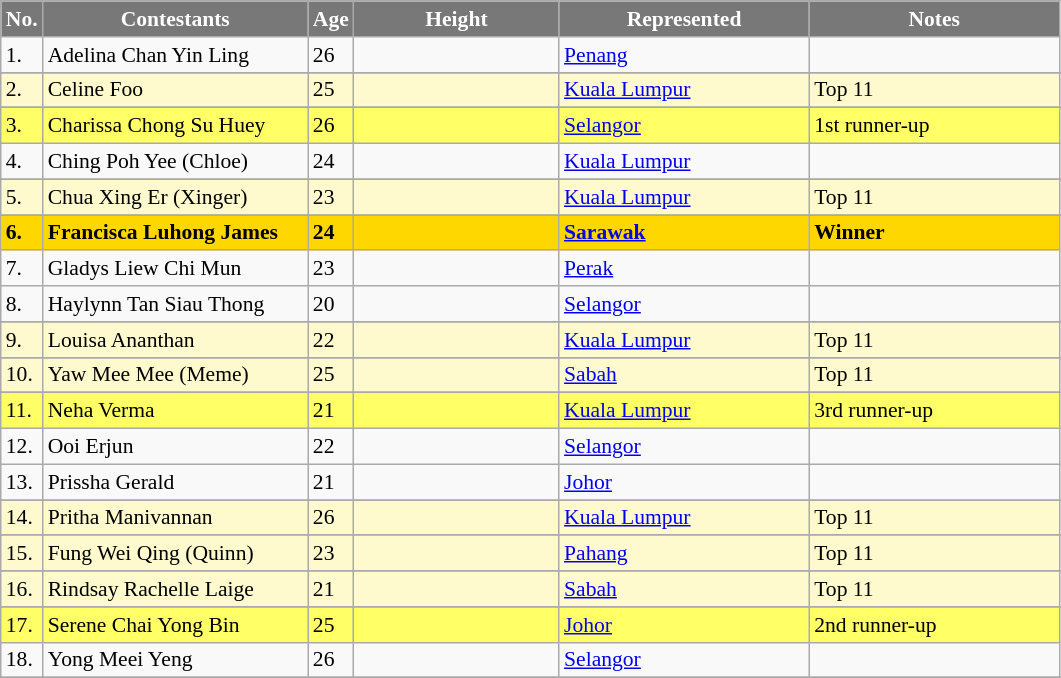<table class="wikitable sortable" style="font-size:90%;">
<tr>
<th style="width:7px;background-color:#787878;color:#FFFFFF;">No.</th>
<th style="width:170px;background-color:#787878;color:#FFFFFF;">Contestants</th>
<th style="width:7px;background-color:#787878;color:#FFFFFF;">Age</th>
<th style="width:130px;background-color:#787878;color:#FFFFFF;">Height</th>
<th style="width:160px;background-color:#787878;color:#FFFFFF;">Represented</th>
<th style="width:160px;background-color:#787878;color:#FFFFFF;">Notes</th>
</tr>
<tr>
<td>1.</td>
<td>Adelina Chan Yin Ling</td>
<td>26</td>
<td></td>
<td><a href='#'>Penang</a></td>
<td></td>
</tr>
<tr>
</tr>
<tr style="background:#fffacd;">
<td>2.</td>
<td>Celine Foo</td>
<td>25</td>
<td></td>
<td><a href='#'>Kuala Lumpur</a></td>
<td>Top 11</td>
</tr>
<tr>
</tr>
<tr style="background-color:#FFFF66">
<td>3.</td>
<td>Charissa Chong Su Huey</td>
<td>26</td>
<td></td>
<td><a href='#'>Selangor</a></td>
<td>1st runner-up</td>
</tr>
<tr>
<td>4.</td>
<td>Ching Poh Yee (Chloe)</td>
<td>24</td>
<td></td>
<td><a href='#'>Kuala Lumpur</a></td>
<td></td>
</tr>
<tr>
</tr>
<tr style="background:#fffacd;">
<td>5.</td>
<td>Chua Xing Er (Xinger)</td>
<td>23</td>
<td></td>
<td><a href='#'>Kuala Lumpur</a></td>
<td>Top 11</td>
</tr>
<tr>
</tr>
<tr style="background-color:gold; font-weight: bold">
<td>6.</td>
<td>Francisca Luhong James</td>
<td>24</td>
<td></td>
<td><a href='#'>Sarawak</a></td>
<td>Winner</td>
</tr>
<tr>
<td>7.</td>
<td>Gladys Liew Chi Mun</td>
<td>23</td>
<td></td>
<td><a href='#'>Perak</a></td>
<td></td>
</tr>
<tr>
<td>8.</td>
<td>Haylynn Tan Siau Thong</td>
<td>20</td>
<td></td>
<td><a href='#'>Selangor</a></td>
<td></td>
</tr>
<tr>
</tr>
<tr style="background:#fffacd;">
<td>9.</td>
<td>Louisa Ananthan</td>
<td>22</td>
<td></td>
<td><a href='#'>Kuala Lumpur</a></td>
<td>Top 11</td>
</tr>
<tr>
</tr>
<tr style="background:#fffacd;">
<td>10.</td>
<td>Yaw Mee Mee (Meme)</td>
<td>25</td>
<td></td>
<td><a href='#'>Sabah</a></td>
<td>Top 11</td>
</tr>
<tr>
</tr>
<tr style="background-color:#FFFF66">
<td>11.</td>
<td>Neha Verma</td>
<td>21</td>
<td></td>
<td><a href='#'>Kuala Lumpur</a></td>
<td>3rd runner-up</td>
</tr>
<tr>
<td>12.</td>
<td>Ooi Erjun</td>
<td>22</td>
<td></td>
<td><a href='#'>Selangor</a></td>
<td></td>
</tr>
<tr>
<td>13.</td>
<td>Prissha Gerald</td>
<td>21</td>
<td></td>
<td><a href='#'>Johor</a></td>
<td></td>
</tr>
<tr>
</tr>
<tr style="background:#fffacd;">
<td>14.</td>
<td>Pritha Manivannan</td>
<td>26</td>
<td></td>
<td><a href='#'>Kuala Lumpur</a></td>
<td>Top 11</td>
</tr>
<tr>
</tr>
<tr style="background:#fffacd;">
<td>15.</td>
<td>Fung Wei Qing (Quinn)</td>
<td>23</td>
<td></td>
<td><a href='#'>Pahang</a></td>
<td>Top 11</td>
</tr>
<tr>
</tr>
<tr style="background:#fffacd;">
<td>16.</td>
<td>Rindsay Rachelle Laige</td>
<td>21</td>
<td></td>
<td><a href='#'>Sabah</a></td>
<td>Top 11</td>
</tr>
<tr>
</tr>
<tr style="background-color:#FFFF66">
<td>17.</td>
<td>Serene Chai Yong Bin</td>
<td>25</td>
<td></td>
<td><a href='#'>Johor</a></td>
<td>2nd runner-up</td>
</tr>
<tr>
<td>18.</td>
<td>Yong Meei Yeng</td>
<td>26</td>
<td></td>
<td><a href='#'>Selangor</a></td>
<td></td>
</tr>
<tr>
</tr>
</table>
